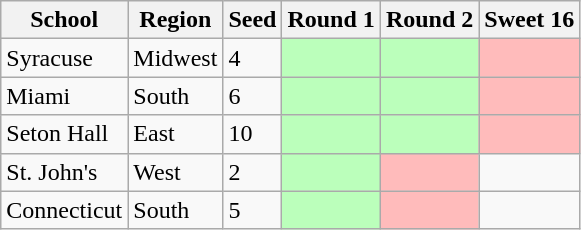<table class="wikitable">
<tr>
<th>School</th>
<th>Region</th>
<th>Seed</th>
<th>Round 1</th>
<th>Round 2</th>
<th>Sweet 16</th>
</tr>
<tr>
<td>Syracuse</td>
<td>Midwest</td>
<td>4</td>
<td style="background:#bfb;"></td>
<td style="background:#bfb;"></td>
<td style="background:#fbb;"></td>
</tr>
<tr>
<td>Miami</td>
<td>South</td>
<td>6</td>
<td style="background:#bfb;"></td>
<td style="background:#bfb;"></td>
<td style="background:#fbb;"></td>
</tr>
<tr>
<td>Seton Hall</td>
<td>East</td>
<td>10</td>
<td style="background:#bfb;"></td>
<td style="background:#bfb;"></td>
<td style="background:#fbb;"></td>
</tr>
<tr>
<td>St. John's</td>
<td>West</td>
<td>2</td>
<td style="background:#bfb;"></td>
<td style="background:#fbb;"></td>
<td></td>
</tr>
<tr>
<td>Connecticut</td>
<td>South</td>
<td>5</td>
<td style="background:#bfb;"></td>
<td style="background:#fbb;"></td>
<td></td>
</tr>
</table>
